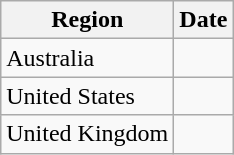<table class="wikitable">
<tr>
<th>Region</th>
<th>Date</th>
</tr>
<tr>
<td>Australia</td>
<td></td>
</tr>
<tr>
<td>United States</td>
<td></td>
</tr>
<tr>
<td>United Kingdom</td>
<td></td>
</tr>
</table>
